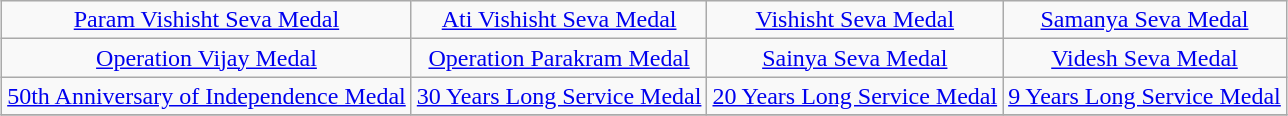<table class="wikitable" style="margin:1em auto; text-align:center;">
<tr>
<td><a href='#'>Param Vishisht Seva Medal</a></td>
<td><a href='#'>Ati Vishisht Seva Medal</a></td>
<td><a href='#'>Vishisht Seva Medal</a></td>
<td><a href='#'>Samanya Seva Medal</a></td>
</tr>
<tr>
<td><a href='#'>Operation Vijay Medal</a></td>
<td><a href='#'>Operation Parakram Medal</a></td>
<td><a href='#'>Sainya Seva Medal</a></td>
<td><a href='#'>Videsh Seva Medal</a></td>
</tr>
<tr>
<td><a href='#'>50th Anniversary of Independence Medal</a></td>
<td><a href='#'>30 Years Long Service Medal</a></td>
<td><a href='#'>20 Years Long Service Medal</a></td>
<td><a href='#'>9 Years Long Service Medal</a></td>
</tr>
<tr>
</tr>
</table>
